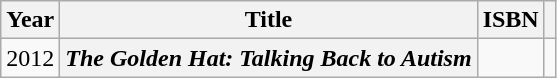<table class="wikitable plainrowheaders unsortable">
<tr>
<th scope="col">Year</th>
<th scope="col">Title</th>
<th scope="col">ISBN</th>
<th scope="col" class="unsortable"></th>
</tr>
<tr>
<td>2012</td>
<th scope="row"><em>The Golden Hat: Talking Back to Autism</em></th>
<td></td>
<td style="text-align:center;"></td>
</tr>
</table>
